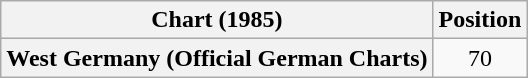<table class="wikitable plainrowheaders" style="text-align:center">
<tr>
<th scope="col">Chart (1985)</th>
<th scope="col">Position</th>
</tr>
<tr>
<th scope="row">West Germany (Official German Charts)</th>
<td>70</td>
</tr>
</table>
